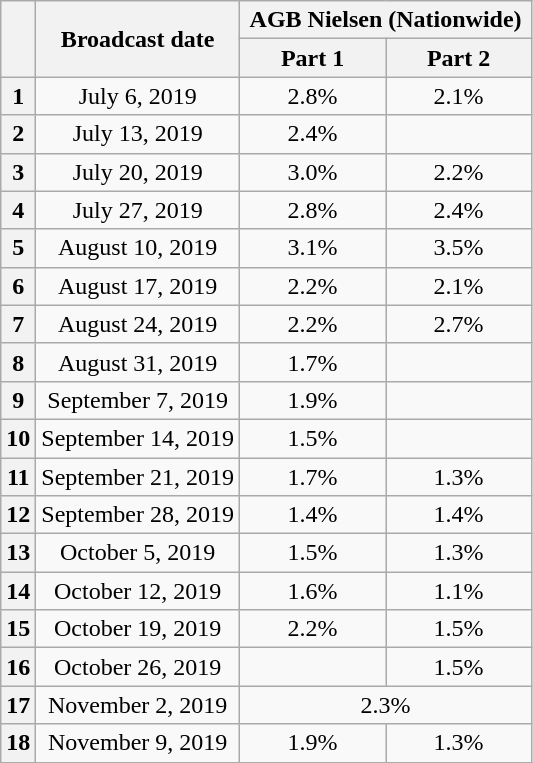<table class=wikitable style=text-align:center;>
<tr>
<th rowspan=2></th>
<th rowspan=2>Broadcast date</th>
<th colspan=2>AGB Nielsen (Nationwide)</th>
</tr>
<tr>
<th width=90>Part 1</th>
<th width=90>Part 2</th>
</tr>
<tr>
<th>1</th>
<td>July 6, 2019</td>
<td>2.8%</td>
<td>2.1%</td>
</tr>
<tr>
<th>2</th>
<td>July 13, 2019</td>
<td>2.4%</td>
<td></td>
</tr>
<tr>
<th>3</th>
<td>July 20, 2019</td>
<td>3.0%</td>
<td>2.2%</td>
</tr>
<tr>
<th>4</th>
<td>July 27, 2019</td>
<td>2.8%</td>
<td>2.4%</td>
</tr>
<tr>
<th>5</th>
<td>August 10, 2019</td>
<td>3.1%</td>
<td>3.5%</td>
</tr>
<tr>
<th>6</th>
<td>August 17, 2019</td>
<td>2.2%</td>
<td>2.1%</td>
</tr>
<tr>
<th>7</th>
<td>August 24, 2019</td>
<td>2.2%</td>
<td>2.7%</td>
</tr>
<tr>
<th>8</th>
<td>August 31, 2019</td>
<td>1.7%</td>
<td></td>
</tr>
<tr>
<th>9</th>
<td>September 7, 2019</td>
<td>1.9%</td>
<td></td>
</tr>
<tr>
<th>10</th>
<td>September 14, 2019</td>
<td>1.5%</td>
<td></td>
</tr>
<tr>
<th>11</th>
<td>September 21, 2019</td>
<td>1.7%</td>
<td>1.3%</td>
</tr>
<tr>
<th>12</th>
<td>September 28, 2019</td>
<td>1.4%</td>
<td>1.4%</td>
</tr>
<tr>
<th>13</th>
<td>October 5, 2019</td>
<td>1.5%</td>
<td>1.3%</td>
</tr>
<tr>
<th>14</th>
<td>October 12, 2019</td>
<td>1.6%</td>
<td>1.1%</td>
</tr>
<tr>
<th>15</th>
<td>October 19, 2019</td>
<td>2.2%</td>
<td>1.5%</td>
</tr>
<tr>
<th>16</th>
<td>October 26, 2019</td>
<td></td>
<td>1.5%</td>
</tr>
<tr>
<th>17</th>
<td>November 2, 2019</td>
<td colspan=2>2.3%</td>
</tr>
<tr>
<th>18</th>
<td>November 9, 2019</td>
<td>1.9%</td>
<td>1.3%</td>
</tr>
</table>
